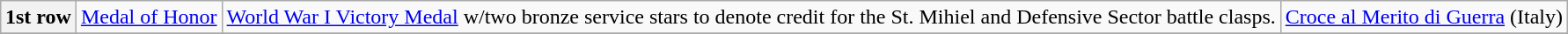<table class="wikitable" style="margin:1em auto; text-align:center;">
<tr>
<th>1st row</th>
<td colspan="3"><a href='#'>Medal of Honor</a></td>
<td colspan="3"><a href='#'>World War I Victory Medal</a> w/two bronze service stars to denote credit for the St. Mihiel and Defensive Sector battle clasps.</td>
<td colspan="3"><a href='#'>Croce al Merito di Guerra</a> (Italy)</td>
</tr>
<tr>
</tr>
</table>
